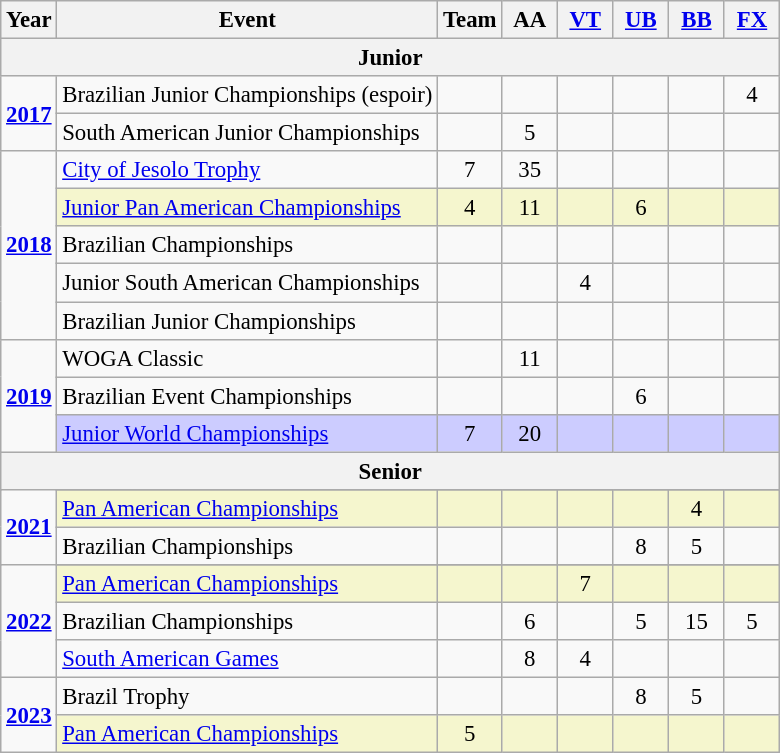<table class="wikitable" style="text-align:center; font-size:95%;">
<tr>
<th align="center">Year</th>
<th align="center">Event</th>
<th style="width:30px;">Team</th>
<th style="width:30px;">AA</th>
<th style="width:30px;"><a href='#'>VT</a></th>
<th style="width:30px;"><a href='#'>UB</a></th>
<th style="width:30px;"><a href='#'>BB</a></th>
<th style="width:30px;"><a href='#'>FX</a></th>
</tr>
<tr>
<th colspan="8" text-align: center;"><strong>Junior</strong></th>
</tr>
<tr>
<td rowspan="2"><strong><a href='#'>2017</a></strong></td>
<td align=left>Brazilian Junior Championships (espoir)</td>
<td></td>
<td></td>
<td></td>
<td></td>
<td></td>
<td>4</td>
</tr>
<tr>
<td align=left>South American Junior Championships</td>
<td></td>
<td>5</td>
<td></td>
<td></td>
<td></td>
<td></td>
</tr>
<tr>
<td rowspan="5"><strong><a href='#'>2018</a></strong></td>
<td align=left><a href='#'>City of Jesolo Trophy</a></td>
<td>7</td>
<td>35</td>
<td></td>
<td></td>
<td></td>
<td></td>
</tr>
<tr bgcolor=#F5F6CE>
<td align=left><a href='#'>Junior Pan American Championships</a></td>
<td>4</td>
<td>11</td>
<td></td>
<td>6</td>
<td></td>
<td></td>
</tr>
<tr>
<td align=left>Brazilian Championships</td>
<td></td>
<td></td>
<td></td>
<td></td>
<td></td>
<td></td>
</tr>
<tr>
<td align=left>Junior South American Championships</td>
<td></td>
<td></td>
<td>4</td>
<td></td>
<td></td>
<td></td>
</tr>
<tr>
<td align=left>Brazilian Junior Championships</td>
<td></td>
<td></td>
<td></td>
<td></td>
<td></td>
<td></td>
</tr>
<tr>
<td rowspan="3"><strong><a href='#'>2019</a></strong></td>
<td align=left>WOGA Classic</td>
<td></td>
<td>11</td>
<td></td>
<td></td>
<td></td>
<td></td>
</tr>
<tr>
<td align=left>Brazilian Event Championships</td>
<td></td>
<td></td>
<td></td>
<td>6</td>
<td></td>
<td></td>
</tr>
<tr bgcolor=#CCCCFF>
<td align=left><a href='#'>Junior World Championships</a></td>
<td>7</td>
<td>20</td>
<td></td>
<td></td>
<td></td>
<td></td>
</tr>
<tr>
<th colspan="8" text-align: center;"><strong>Senior</strong></th>
</tr>
<tr>
<td rowspan="3"><strong><a href='#'>2021</a></strong></td>
</tr>
<tr bgcolor=#F5F6CE>
<td align=left><a href='#'>Pan American Championships</a></td>
<td></td>
<td></td>
<td></td>
<td></td>
<td>4</td>
<td></td>
</tr>
<tr>
<td align=left>Brazilian Championships</td>
<td></td>
<td></td>
<td></td>
<td>8</td>
<td>5</td>
<td></td>
</tr>
<tr>
<td rowspan="4"><strong><a href='#'>2022</a></strong></td>
</tr>
<tr bgcolor=#F5F6CE>
<td align=left><a href='#'>Pan American Championships</a></td>
<td></td>
<td></td>
<td>7</td>
<td></td>
<td></td>
<td></td>
</tr>
<tr>
<td align=left>Brazilian Championships</td>
<td></td>
<td>6</td>
<td></td>
<td>5</td>
<td>15</td>
<td>5</td>
</tr>
<tr>
<td align=left><a href='#'>South American Games</a></td>
<td></td>
<td>8</td>
<td>4</td>
<td></td>
<td></td>
<td></td>
</tr>
<tr>
<td rowspan="4"><strong><a href='#'>2023</a></strong></td>
<td align=left>Brazil Trophy</td>
<td></td>
<td></td>
<td></td>
<td>8</td>
<td>5</td>
<td></td>
</tr>
<tr bgcolor=#F5F6CE>
<td align=left><a href='#'>Pan American Championships</a></td>
<td>5</td>
<td></td>
<td></td>
<td></td>
<td></td>
<td></td>
</tr>
</table>
